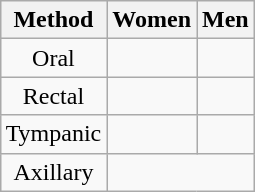<table class="wikitable" style="float: right; margin-left:15px; text-align:center">
<tr>
<th>Method</th>
<th>Women</th>
<th>Men</th>
</tr>
<tr>
<td>Oral</td>
<td></td>
<td></td>
</tr>
<tr>
<td>Rectal</td>
<td></td>
<td></td>
</tr>
<tr>
<td>Tympanic</td>
<td></td>
<td></td>
</tr>
<tr>
<td>Axillary</td>
<td colspan="2"></td>
</tr>
</table>
